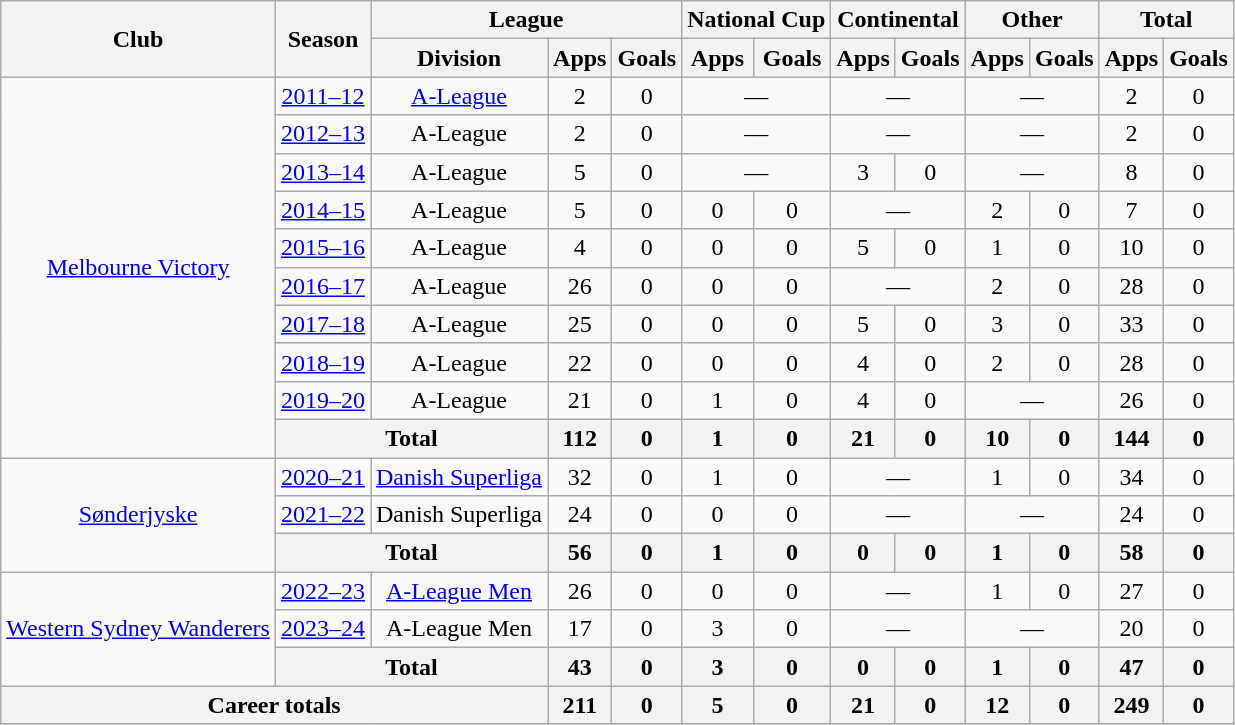<table class="wikitable" style="text-align:center">
<tr>
<th rowspan="2">Club</th>
<th rowspan="2">Season</th>
<th colspan="3">League</th>
<th colspan="2">National Cup</th>
<th colspan="2">Continental</th>
<th colspan="2">Other</th>
<th colspan="2">Total</th>
</tr>
<tr>
<th>Division</th>
<th>Apps</th>
<th>Goals</th>
<th>Apps</th>
<th>Goals</th>
<th>Apps</th>
<th>Goals</th>
<th>Apps</th>
<th>Goals</th>
<th>Apps</th>
<th>Goals</th>
</tr>
<tr>
<td rowspan="10"><a href='#'>Melbourne Victory</a></td>
<td><a href='#'>2011–12</a></td>
<td><a href='#'>A-League</a></td>
<td>2</td>
<td>0</td>
<td colspan="2">—</td>
<td colspan="2">—</td>
<td colspan="2">—</td>
<td>2</td>
<td>0</td>
</tr>
<tr>
<td><a href='#'>2012–13</a></td>
<td>A-League</td>
<td>2</td>
<td>0</td>
<td colspan="2">—</td>
<td colspan="2">—</td>
<td colspan="2">—</td>
<td>2</td>
<td>0</td>
</tr>
<tr>
<td><a href='#'>2013–14</a></td>
<td>A-League</td>
<td>5</td>
<td>0</td>
<td colspan="2">—</td>
<td>3</td>
<td>0</td>
<td colspan="2">—</td>
<td>8</td>
<td>0</td>
</tr>
<tr>
<td><a href='#'>2014–15</a></td>
<td>A-League</td>
<td>5</td>
<td>0</td>
<td>0</td>
<td>0</td>
<td colspan="2">—</td>
<td>2</td>
<td>0</td>
<td>7</td>
<td>0</td>
</tr>
<tr>
<td><a href='#'>2015–16</a></td>
<td>A-League</td>
<td>4</td>
<td>0</td>
<td>0</td>
<td>0</td>
<td>5</td>
<td>0</td>
<td>1</td>
<td>0</td>
<td>10</td>
<td>0</td>
</tr>
<tr>
<td><a href='#'>2016–17</a></td>
<td>A-League</td>
<td>26</td>
<td>0</td>
<td>0</td>
<td>0</td>
<td colspan="2">—</td>
<td>2</td>
<td>0</td>
<td>28</td>
<td>0</td>
</tr>
<tr>
<td><a href='#'>2017–18</a></td>
<td>A-League</td>
<td>25</td>
<td>0</td>
<td>0</td>
<td>0</td>
<td>5</td>
<td>0</td>
<td>3</td>
<td>0</td>
<td>33</td>
<td>0</td>
</tr>
<tr>
<td><a href='#'>2018–19</a></td>
<td>A-League</td>
<td>22</td>
<td>0</td>
<td>0</td>
<td>0</td>
<td>4</td>
<td>0</td>
<td>2</td>
<td>0</td>
<td>28</td>
<td>0</td>
</tr>
<tr>
<td><a href='#'>2019–20</a></td>
<td>A-League</td>
<td>21</td>
<td>0</td>
<td>1</td>
<td>0</td>
<td>4</td>
<td>0</td>
<td colspan="2">—</td>
<td>26</td>
<td>0</td>
</tr>
<tr>
<th colspan="2">Total</th>
<th>112</th>
<th>0</th>
<th>1</th>
<th>0</th>
<th>21</th>
<th>0</th>
<th>10</th>
<th>0</th>
<th>144</th>
<th>0</th>
</tr>
<tr>
<td rowspan="3"><a href='#'>Sønderjyske</a></td>
<td><a href='#'>2020–21</a></td>
<td><a href='#'>Danish Superliga</a></td>
<td>32</td>
<td>0</td>
<td>1</td>
<td>0</td>
<td colspan="2">—</td>
<td>1</td>
<td>0</td>
<td>34</td>
<td>0</td>
</tr>
<tr>
<td><a href='#'>2021–22</a></td>
<td>Danish Superliga</td>
<td>24</td>
<td>0</td>
<td>0</td>
<td>0</td>
<td colspan="2">—</td>
<td colspan="2">—</td>
<td>24</td>
<td>0</td>
</tr>
<tr>
<th colspan="2">Total</th>
<th>56</th>
<th>0</th>
<th>1</th>
<th>0</th>
<th>0</th>
<th>0</th>
<th>1</th>
<th>0</th>
<th>58</th>
<th>0</th>
</tr>
<tr>
<td rowspan="3"><a href='#'>Western Sydney Wanderers</a></td>
<td><a href='#'>2022–23</a></td>
<td><a href='#'>A-League Men</a></td>
<td>26</td>
<td>0</td>
<td>0</td>
<td>0</td>
<td colspan="2">—</td>
<td>1</td>
<td>0</td>
<td>27</td>
<td>0</td>
</tr>
<tr>
<td><a href='#'>2023–24</a></td>
<td>A-League Men</td>
<td>17</td>
<td>0</td>
<td>3</td>
<td>0</td>
<td colspan="2">—</td>
<td colspan="2">—</td>
<td>20</td>
<td>0</td>
</tr>
<tr>
<th colspan="2">Total</th>
<th>43</th>
<th>0</th>
<th>3</th>
<th>0</th>
<th>0</th>
<th>0</th>
<th>1</th>
<th>0</th>
<th>47</th>
<th>0</th>
</tr>
<tr>
<th colspan="3">Career totals</th>
<th>211</th>
<th>0</th>
<th>5</th>
<th>0</th>
<th>21</th>
<th>0</th>
<th>12</th>
<th>0</th>
<th>249</th>
<th>0</th>
</tr>
</table>
